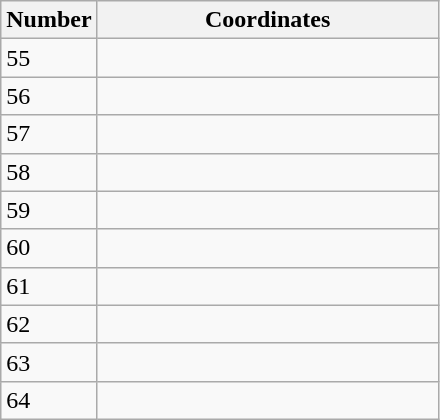<table class="wikitable sortable">
<tr>
<th>Number</th>
<th width="220">Coordinates</th>
</tr>
<tr>
<td>55</td>
<td></td>
</tr>
<tr>
<td>56</td>
<td></td>
</tr>
<tr>
<td>57</td>
<td></td>
</tr>
<tr>
<td>58</td>
<td></td>
</tr>
<tr>
<td>59</td>
<td></td>
</tr>
<tr>
<td>60</td>
<td></td>
</tr>
<tr>
<td>61</td>
<td></td>
</tr>
<tr>
<td>62</td>
<td></td>
</tr>
<tr>
<td>63</td>
<td></td>
</tr>
<tr>
<td>64</td>
<td></td>
</tr>
</table>
